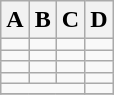<table class="wikitable">
<tr>
<th>A</th>
<th>B</th>
<th>C</th>
<th>D</th>
</tr>
<tr>
<td></td>
<td></td>
<td></td>
<td></td>
</tr>
<tr>
<td></td>
<td></td>
<td></td>
<td></td>
</tr>
<tr>
<td></td>
<td></td>
<td></td>
<td></td>
</tr>
<tr>
<td></td>
<td></td>
<td></td>
<td></td>
</tr>
<tr>
<td colspan=3></td>
<td></td>
</tr>
<tr>
</tr>
</table>
